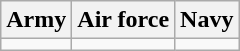<table class="wikitable">
<tr>
<th>Army</th>
<th>Air force</th>
<th>Navy</th>
</tr>
<tr align=center>
<td></td>
<td></td>
<td></td>
</tr>
</table>
